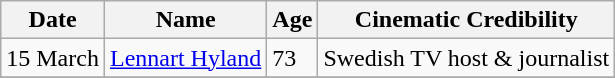<table class="wikitable">
<tr ">
<th>Date</th>
<th>Name</th>
<th>Age</th>
<th>Cinematic Credibility</th>
</tr>
<tr>
<td>15 March</td>
<td><a href='#'>Lennart Hyland</a></td>
<td>73</td>
<td>Swedish TV host & journalist</td>
</tr>
<tr>
</tr>
</table>
